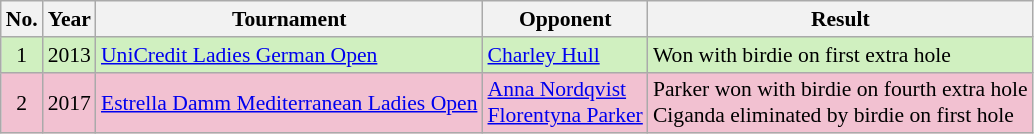<table class="wikitable" style="font-size:90%;">
<tr>
<th>No.</th>
<th>Year</th>
<th>Tournament</th>
<th>Opponent</th>
<th>Result</th>
</tr>
<tr style="background:#d0f0c0;">
<td align=center>1</td>
<td>2013</td>
<td><a href='#'>UniCredit Ladies German Open</a></td>
<td> <a href='#'>Charley Hull</a></td>
<td>Won with birdie on first extra hole</td>
</tr>
<tr style="background:#F2C1D1;">
<td align=center>2</td>
<td>2017</td>
<td><a href='#'>Estrella Damm Mediterranean Ladies Open</a></td>
<td> <a href='#'>Anna Nordqvist</a><br> <a href='#'>Florentyna Parker</a></td>
<td>Parker won with birdie on fourth extra hole<br>Ciganda eliminated by birdie on first hole</td>
</tr>
</table>
